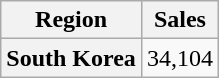<table class="wikitable plainrowheaders" style="text-align:center;">
<tr>
<th>Region</th>
<th>Sales</th>
</tr>
<tr>
<th scope=row>South Korea</th>
<td>34,104</td>
</tr>
</table>
